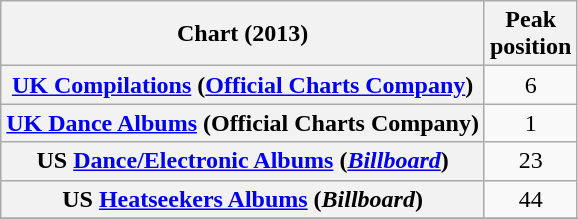<table class="wikitable sortable plainrowheaders" style="text-align:center">
<tr>
<th scope="col">Chart (2013)</th>
<th scope="col">Peak<br>position</th>
</tr>
<tr>
<th scope="row"><a href='#'>UK Compilations</a> (<a href='#'>Official Charts Company</a>)</th>
<td>6</td>
</tr>
<tr>
<th scope="row"><a href='#'>UK Dance Albums</a> (Official Charts Company)</th>
<td>1</td>
</tr>
<tr>
<th scope="row">US <a href='#'>Dance/Electronic Albums</a> (<em><a href='#'>Billboard</a></em>)</th>
<td>23</td>
</tr>
<tr>
<th scope="row">US <a href='#'>Heatseekers Albums</a> (<em>Billboard</em>)</th>
<td>44</td>
</tr>
<tr>
</tr>
</table>
